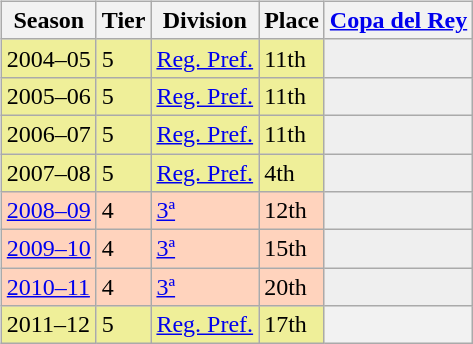<table>
<tr>
<td valign="top" width=0%><br><table class="wikitable">
<tr style="background:#f0f6fa;">
<th>Season</th>
<th>Tier</th>
<th>Division</th>
<th>Place</th>
<th><a href='#'>Copa del Rey</a></th>
</tr>
<tr>
<td style="background:#EFEF99;">2004–05</td>
<td style="background:#EFEF99;">5</td>
<td style="background:#EFEF99;"><a href='#'>Reg. Pref.</a></td>
<td style="background:#EFEF99;">11th</td>
<th style="background:#efefef;"></th>
</tr>
<tr>
<td style="background:#EFEF99;">2005–06</td>
<td style="background:#EFEF99;">5</td>
<td style="background:#EFEF99;"><a href='#'>Reg. Pref.</a></td>
<td style="background:#EFEF99;">11th</td>
<th style="background:#efefef;"></th>
</tr>
<tr>
<td style="background:#EFEF99;">2006–07</td>
<td style="background:#EFEF99;">5</td>
<td style="background:#EFEF99;"><a href='#'>Reg. Pref.</a></td>
<td style="background:#EFEF99;">11th</td>
<th style="background:#efefef;"></th>
</tr>
<tr>
<td style="background:#EFEF99;">2007–08</td>
<td style="background:#EFEF99;">5</td>
<td style="background:#EFEF99;"><a href='#'>Reg. Pref.</a></td>
<td style="background:#EFEF99;">4th</td>
<th style="background:#efefef;"></th>
</tr>
<tr>
<td style="background:#FFD3BD;"><a href='#'>2008–09</a></td>
<td style="background:#FFD3BD;">4</td>
<td style="background:#FFD3BD;"><a href='#'>3ª</a></td>
<td style="background:#FFD3BD;">12th</td>
<td style="background:#efefef;"></td>
</tr>
<tr>
<td style="background:#FFD3BD;"><a href='#'>2009–10</a></td>
<td style="background:#FFD3BD;">4</td>
<td style="background:#FFD3BD;"><a href='#'>3ª</a></td>
<td style="background:#FFD3BD;">15th</td>
<td style="background:#efefef;"></td>
</tr>
<tr>
<td style="background:#FFD3BD;"><a href='#'>2010–11</a></td>
<td style="background:#FFD3BD;">4</td>
<td style="background:#FFD3BD;"><a href='#'>3ª</a></td>
<td style="background:#FFD3BD;">20th</td>
<td style="background:#efefef;"></td>
</tr>
<tr>
<td style="background:#EFEF99;">2011–12</td>
<td style="background:#EFEF99;">5</td>
<td style="background:#EFEF99;"><a href='#'>Reg. Pref.</a></td>
<td style="background:#EFEF99;">17th</td>
<th></th>
</tr>
</table>
</td>
</tr>
</table>
